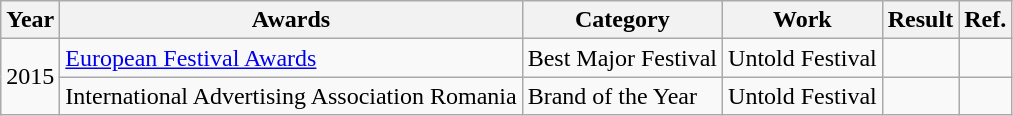<table class="wikitable">
<tr>
<th>Year</th>
<th>Awards</th>
<th>Category</th>
<th>Work</th>
<th>Result</th>
<th>Ref.</th>
</tr>
<tr>
<td rowspan="2">2015</td>
<td><a href='#'>European Festival Awards</a></td>
<td>Best Major Festival</td>
<td>Untold Festival</td>
<td></td>
<td></td>
</tr>
<tr>
<td>International Advertising Association Romania</td>
<td>Brand of the Year</td>
<td>Untold Festival</td>
<td></td>
<td></td>
</tr>
</table>
